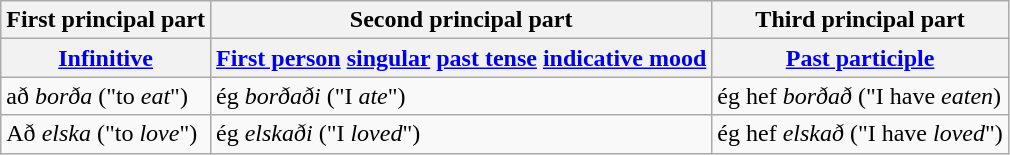<table class="wikitable">
<tr>
<th>First principal part</th>
<th>Second principal part</th>
<th>Third principal part</th>
</tr>
<tr>
<th><a href='#'>Infinitive</a></th>
<th><a href='#'>First person</a> <a href='#'>singular</a> <a href='#'>past tense</a> <a href='#'>indicative mood</a></th>
<th><a href='#'>Past participle</a></th>
</tr>
<tr>
<td>að <em>borða</em> ("to <em>eat</em>")</td>
<td>ég <em>borðaði</em> ("I <em>ate</em>")</td>
<td>ég hef <em>borðað</em> ("I have <em>eaten</em>)</td>
</tr>
<tr>
<td>Að <em>elska</em> ("to <em>love</em>")</td>
<td>ég <em>elskaði</em> ("I <em>loved</em>")</td>
<td>ég hef <em>elskað</em> ("I have <em>loved</em>")</td>
</tr>
</table>
